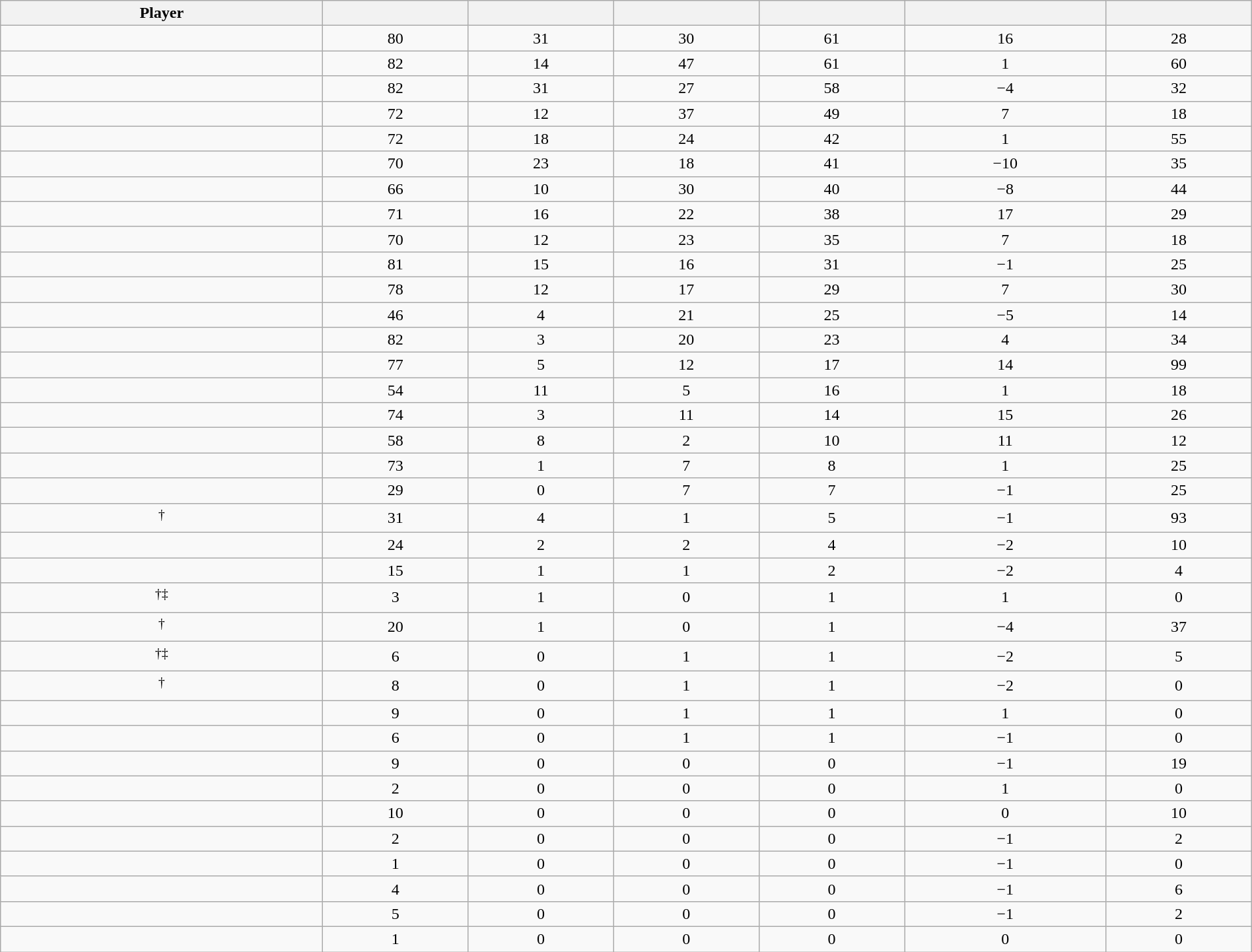<table class="wikitable sortable" style="width:100%; text-align:center;">
<tr>
<th>Player</th>
<th></th>
<th></th>
<th></th>
<th></th>
<th data-sort-type="number"></th>
<th></th>
</tr>
<tr>
<td></td>
<td>80</td>
<td>31</td>
<td>30</td>
<td>61</td>
<td>16</td>
<td>28</td>
</tr>
<tr>
<td></td>
<td>82</td>
<td>14</td>
<td>47</td>
<td>61</td>
<td>1</td>
<td>60</td>
</tr>
<tr>
<td></td>
<td>82</td>
<td>31</td>
<td>27</td>
<td>58</td>
<td>−4</td>
<td>32</td>
</tr>
<tr>
<td></td>
<td>72</td>
<td>12</td>
<td>37</td>
<td>49</td>
<td>7</td>
<td>18</td>
</tr>
<tr>
<td></td>
<td>72</td>
<td>18</td>
<td>24</td>
<td>42</td>
<td>1</td>
<td>55</td>
</tr>
<tr>
<td></td>
<td>70</td>
<td>23</td>
<td>18</td>
<td>41</td>
<td>−10</td>
<td>35</td>
</tr>
<tr>
<td></td>
<td>66</td>
<td>10</td>
<td>30</td>
<td>40</td>
<td>−8</td>
<td>44</td>
</tr>
<tr>
<td></td>
<td>71</td>
<td>16</td>
<td>22</td>
<td>38</td>
<td>17</td>
<td>29</td>
</tr>
<tr>
<td></td>
<td>70</td>
<td>12</td>
<td>23</td>
<td>35</td>
<td>7</td>
<td>18</td>
</tr>
<tr>
<td></td>
<td>81</td>
<td>15</td>
<td>16</td>
<td>31</td>
<td>−1</td>
<td>25</td>
</tr>
<tr>
<td></td>
<td>78</td>
<td>12</td>
<td>17</td>
<td>29</td>
<td>7</td>
<td>30</td>
</tr>
<tr>
<td></td>
<td>46</td>
<td>4</td>
<td>21</td>
<td>25</td>
<td>−5</td>
<td>14</td>
</tr>
<tr>
<td></td>
<td>82</td>
<td>3</td>
<td>20</td>
<td>23</td>
<td>4</td>
<td>34</td>
</tr>
<tr>
<td></td>
<td>77</td>
<td>5</td>
<td>12</td>
<td>17</td>
<td>14</td>
<td>99</td>
</tr>
<tr>
<td></td>
<td>54</td>
<td>11</td>
<td>5</td>
<td>16</td>
<td>1</td>
<td>18</td>
</tr>
<tr>
<td></td>
<td>74</td>
<td>3</td>
<td>11</td>
<td>14</td>
<td>15</td>
<td>26</td>
</tr>
<tr>
<td></td>
<td>58</td>
<td>8</td>
<td>2</td>
<td>10</td>
<td>11</td>
<td>12</td>
</tr>
<tr>
<td></td>
<td>73</td>
<td>1</td>
<td>7</td>
<td>8</td>
<td>1</td>
<td>25</td>
</tr>
<tr>
<td></td>
<td>29</td>
<td>0</td>
<td>7</td>
<td>7</td>
<td>−1</td>
<td>25</td>
</tr>
<tr>
<td><sup>†</sup></td>
<td>31</td>
<td>4</td>
<td>1</td>
<td>5</td>
<td>−1</td>
<td>93</td>
</tr>
<tr>
<td></td>
<td>24</td>
<td>2</td>
<td>2</td>
<td>4</td>
<td>−2</td>
<td>10</td>
</tr>
<tr>
<td></td>
<td>15</td>
<td>1</td>
<td>1</td>
<td>2</td>
<td>−2</td>
<td>4</td>
</tr>
<tr>
<td><sup>†‡</sup></td>
<td>3</td>
<td>1</td>
<td>0</td>
<td>1</td>
<td>1</td>
<td>0</td>
</tr>
<tr>
<td><sup>†</sup></td>
<td>20</td>
<td>1</td>
<td>0</td>
<td>1</td>
<td>−4</td>
<td>37</td>
</tr>
<tr>
<td><sup>†‡</sup></td>
<td>6</td>
<td>0</td>
<td>1</td>
<td>1</td>
<td>−2</td>
<td>5</td>
</tr>
<tr>
<td><sup>†</sup></td>
<td>8</td>
<td>0</td>
<td>1</td>
<td>1</td>
<td>−2</td>
<td>0</td>
</tr>
<tr>
<td></td>
<td>9</td>
<td>0</td>
<td>1</td>
<td>1</td>
<td>1</td>
<td>0</td>
</tr>
<tr>
<td></td>
<td>6</td>
<td>0</td>
<td>1</td>
<td>1</td>
<td>−1</td>
<td>0</td>
</tr>
<tr>
<td></td>
<td>9</td>
<td>0</td>
<td>0</td>
<td>0</td>
<td>−1</td>
<td>19</td>
</tr>
<tr>
<td></td>
<td>2</td>
<td>0</td>
<td>0</td>
<td>0</td>
<td>1</td>
<td>0</td>
</tr>
<tr>
<td></td>
<td>10</td>
<td>0</td>
<td>0</td>
<td>0</td>
<td>0</td>
<td>10</td>
</tr>
<tr>
<td></td>
<td>2</td>
<td>0</td>
<td>0</td>
<td>0</td>
<td>−1</td>
<td>2</td>
</tr>
<tr>
<td></td>
<td>1</td>
<td>0</td>
<td>0</td>
<td>0</td>
<td>−1</td>
<td>0</td>
</tr>
<tr>
<td></td>
<td>4</td>
<td>0</td>
<td>0</td>
<td>0</td>
<td>−1</td>
<td>6</td>
</tr>
<tr>
<td></td>
<td>5</td>
<td>0</td>
<td>0</td>
<td>0</td>
<td>−1</td>
<td>2</td>
</tr>
<tr>
<td></td>
<td>1</td>
<td>0</td>
<td>0</td>
<td>0</td>
<td>0</td>
<td>0</td>
</tr>
</table>
